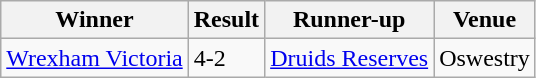<table class="wikitable">
<tr>
<th>Winner</th>
<th>Result</th>
<th>Runner-up</th>
<th>Venue</th>
</tr>
<tr>
<td><a href='#'>Wrexham Victoria</a></td>
<td>4-2</td>
<td><a href='#'>Druids Reserves</a></td>
<td> Oswestry</td>
</tr>
</table>
